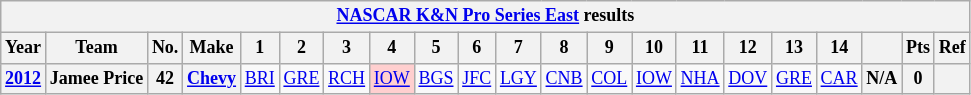<table class="wikitable" style="text-align:center; font-size:75%">
<tr>
<th colspan=21><a href='#'>NASCAR K&N Pro Series East</a> results</th>
</tr>
<tr>
<th>Year</th>
<th>Team</th>
<th>No.</th>
<th>Make</th>
<th>1</th>
<th>2</th>
<th>3</th>
<th>4</th>
<th>5</th>
<th>6</th>
<th>7</th>
<th>8</th>
<th>9</th>
<th>10</th>
<th>11</th>
<th>12</th>
<th>13</th>
<th>14</th>
<th></th>
<th>Pts</th>
<th>Ref</th>
</tr>
<tr>
<th><a href='#'>2012</a></th>
<th>Jamee Price</th>
<th>42</th>
<th><a href='#'>Chevy</a></th>
<td><a href='#'>BRI</a></td>
<td><a href='#'>GRE</a></td>
<td><a href='#'>RCH</a></td>
<td style="background:#FFCFCF;"><a href='#'>IOW</a><br></td>
<td><a href='#'>BGS</a></td>
<td><a href='#'>JFC</a></td>
<td><a href='#'>LGY</a></td>
<td><a href='#'>CNB</a></td>
<td><a href='#'>COL</a></td>
<td><a href='#'>IOW</a></td>
<td><a href='#'>NHA</a></td>
<td><a href='#'>DOV</a></td>
<td><a href='#'>GRE</a></td>
<td><a href='#'>CAR</a></td>
<th>N/A</th>
<th>0</th>
<th></th>
</tr>
</table>
